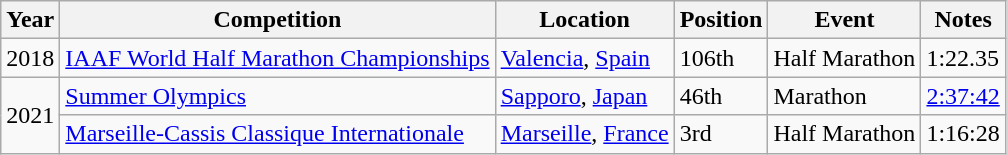<table class="wikitable">
<tr>
<th>Year</th>
<th>Competition</th>
<th>Location</th>
<th>Position</th>
<th>Event</th>
<th>Notes</th>
</tr>
<tr>
<td>2018</td>
<td><a href='#'>IAAF World Half Marathon Championships</a></td>
<td><a href='#'>Valencia</a>, <a href='#'>Spain</a></td>
<td>106th</td>
<td>Half Marathon</td>
<td>1:22.35</td>
</tr>
<tr>
<td rowspan=2>2021</td>
<td><a href='#'>Summer Olympics</a></td>
<td><a href='#'>Sapporo</a>, <a href='#'>Japan</a></td>
<td>46th</td>
<td>Marathon</td>
<td><a href='#'>2:37:42</a></td>
</tr>
<tr>
<td><a href='#'>Marseille-Cassis Classique Internationale</a></td>
<td><a href='#'>Marseille</a>, <a href='#'>France</a></td>
<td>3rd</td>
<td>Half Marathon</td>
<td>1:16:28</td>
</tr>
</table>
